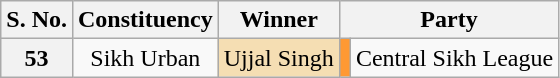<table class="wikitable" style="text-align:center">
<tr>
<th>S. No.</th>
<th>Constituency</th>
<th>Winner</th>
<th colspan=2>Party</th>
</tr>
<tr>
<th>53</th>
<td>Sikh Urban</td>
<td bgcolor=wheat>Ujjal Singh</td>
<td bgcolor=#FF9933></td>
<td>Central Sikh League</td>
</tr>
</table>
